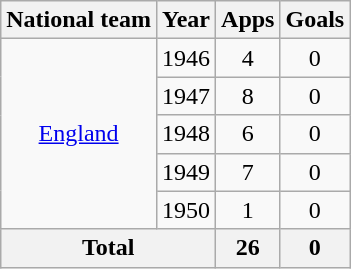<table class="wikitable" style="text-align:center">
<tr>
<th>National team</th>
<th>Year</th>
<th>Apps</th>
<th>Goals</th>
</tr>
<tr>
<td rowspan="5"><a href='#'>England</a></td>
<td>1946</td>
<td>4</td>
<td>0</td>
</tr>
<tr>
<td>1947</td>
<td>8</td>
<td>0</td>
</tr>
<tr>
<td>1948</td>
<td>6</td>
<td>0</td>
</tr>
<tr>
<td>1949</td>
<td>7</td>
<td>0</td>
</tr>
<tr>
<td>1950</td>
<td>1</td>
<td>0</td>
</tr>
<tr>
<th colspan="2">Total</th>
<th>26</th>
<th>0</th>
</tr>
</table>
